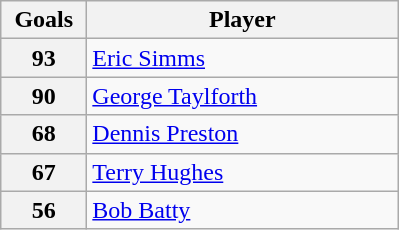<table class="wikitable" style="text-align:left;">
<tr>
<th width=50>Goals</th>
<th width=200>Player</th>
</tr>
<tr>
<th>93</th>
<td> <a href='#'>Eric Simms</a></td>
</tr>
<tr>
<th>90</th>
<td> <a href='#'>George Taylforth</a></td>
</tr>
<tr>
<th>68</th>
<td> <a href='#'>Dennis Preston</a></td>
</tr>
<tr>
<th>67</th>
<td> <a href='#'>Terry Hughes</a></td>
</tr>
<tr>
<th>56</th>
<td> <a href='#'>Bob Batty</a></td>
</tr>
</table>
